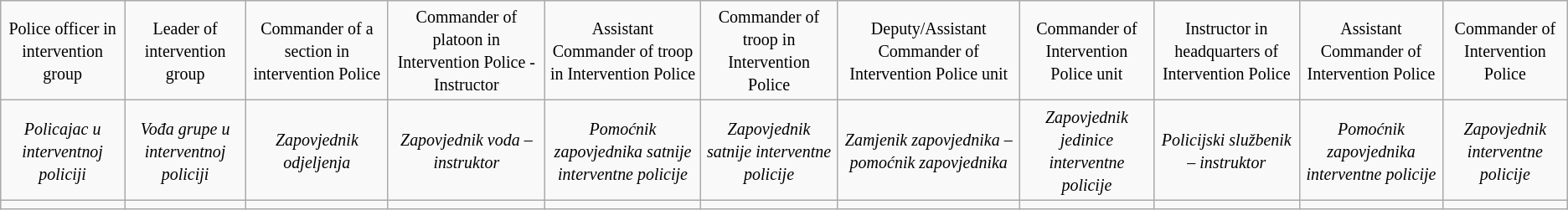<table class="wikitable" style="text-align:center">
<tr>
<td><small>Police officer in intervention group</small></td>
<td><small>Leader of intervention group</small></td>
<td><small>Commander of a section in intervention Police </small></td>
<td><small>Commander of platoon in Intervention Police - Instructor</small></td>
<td><small>Assistant Commander of troop in Intervention Police</small></td>
<td><small>Commander of troop in Intervention Police</small></td>
<td><small>Deputy/Assistant Commander of Intervention Police unit</small></td>
<td><small>Commander of Intervention Police unit</small></td>
<td><small>Instructor in headquarters of Intervention Police </small></td>
<td><small>Assistant Commander of Intervention Police</small></td>
<td><small>Commander of Intervention Police</small></td>
</tr>
<tr>
<td><small><em>Policajac u interventnoj policiji</em></small></td>
<td><small><em>Vođa grupe u interventnoj policiji</em></small></td>
<td><small><em>Zapovjednik odjeljenja</em></small></td>
<td><small><em>Zapovjednik voda – instruktor</em></small></td>
<td><small><em>Pomoćnik zapovjednika satnije interventne policije</em></small></td>
<td><small><em>Zapovjednik satnije interventne policije</em></small></td>
<td><small><em>Zamjenik zapovjednika – pomoćnik zapovjednika</em></small></td>
<td><small><em>Zapovjednik jedinice interventne policije</em></small></td>
<td><small><em>Policijski službenik – instruktor</em></small></td>
<td><small><em>Pomoćnik zapovjednika interventne policije</em></small></td>
<td><small><em>Zapovjednik interventne policije</em></small></td>
</tr>
<tr>
<td></td>
<td></td>
<td></td>
<td></td>
<td></td>
<td></td>
<td></td>
<td></td>
<td></td>
<td></td>
<td></td>
</tr>
</table>
